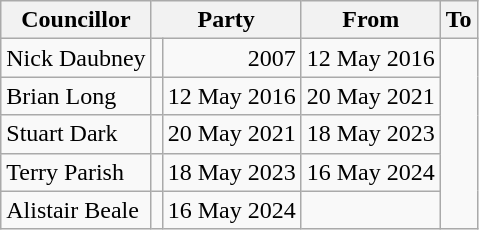<table class=wikitable>
<tr>
<th>Councillor</th>
<th colspan=2>Party</th>
<th>From</th>
<th>To</th>
</tr>
<tr>
<td>Nick Daubney</td>
<td></td>
<td align=right>2007</td>
<td align=right>12 May 2016</td>
</tr>
<tr>
<td>Brian Long</td>
<td></td>
<td align=right>12 May 2016</td>
<td align=right>20 May 2021</td>
</tr>
<tr>
<td>Stuart Dark</td>
<td></td>
<td align=right>20 May 2021</td>
<td align=right>18 May 2023</td>
</tr>
<tr>
<td>Terry Parish</td>
<td></td>
<td align=right>18 May 2023</td>
<td align=right>16 May 2024</td>
</tr>
<tr>
<td>Alistair Beale</td>
<td></td>
<td align=right>16 May 2024</td>
<td align=right></td>
</tr>
</table>
